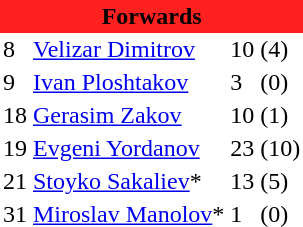<table class="toccolours" border="0" cellpadding="2" cellspacing="0" align="left" style="margin:0.5em;">
<tr>
<th colspan="4" align="center" bgcolor="#FF2020"><span>Forwards</span></th>
</tr>
<tr>
<td>8</td>
<td> <a href='#'>Velizar Dimitrov</a></td>
<td>10</td>
<td>(4)</td>
</tr>
<tr>
<td>9</td>
<td> <a href='#'>Ivan Ploshtakov</a></td>
<td>3</td>
<td>(0)</td>
</tr>
<tr>
<td>18</td>
<td> <a href='#'>Gerasim Zakov</a></td>
<td>10</td>
<td>(1)</td>
</tr>
<tr>
<td>19</td>
<td> <a href='#'>Evgeni Yordanov</a></td>
<td>23</td>
<td>(10)</td>
</tr>
<tr>
<td>21</td>
<td> <a href='#'>Stoyko Sakaliev</a>*</td>
<td>13</td>
<td>(5)</td>
</tr>
<tr>
<td>31</td>
<td> <a href='#'>Miroslav Manolov</a>*</td>
<td>1</td>
<td>(0)</td>
</tr>
<tr>
</tr>
</table>
